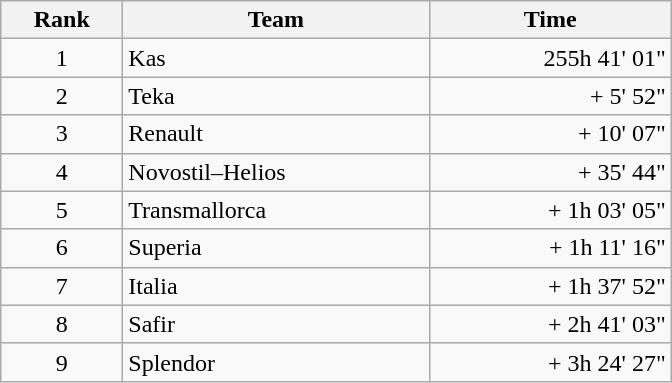<table class="wikitable" style="width:28em">
<tr>
<th>Rank</th>
<th>Team</th>
<th>Time</th>
</tr>
<tr>
<td style="text-align:center;">1</td>
<td>Kas</td>
<td align=right>255h 41' 01"</td>
</tr>
<tr>
<td style="text-align:center;">2</td>
<td>Teka</td>
<td align=right>+ 5' 52"</td>
</tr>
<tr>
<td style="text-align:center;">3</td>
<td>Renault</td>
<td align=right>+ 10' 07"</td>
</tr>
<tr>
<td style="text-align:center;">4</td>
<td>Novostil–Helios</td>
<td align=right>+ 35' 44"</td>
</tr>
<tr>
<td style="text-align:center;">5</td>
<td>Transmallorca</td>
<td align=right>+ 1h 03' 05"</td>
</tr>
<tr>
<td style="text-align:center;">6</td>
<td>Superia</td>
<td align=right>+ 1h 11' 16"</td>
</tr>
<tr>
<td style="text-align:center;">7</td>
<td>Italia</td>
<td align=right>+ 1h 37' 52"</td>
</tr>
<tr>
<td style="text-align:center;">8</td>
<td>Safir</td>
<td align=right>+ 2h 41' 03"</td>
</tr>
<tr>
<td style="text-align:center;">9</td>
<td>Splendor</td>
<td align=right>+ 3h 24' 27"</td>
</tr>
</table>
